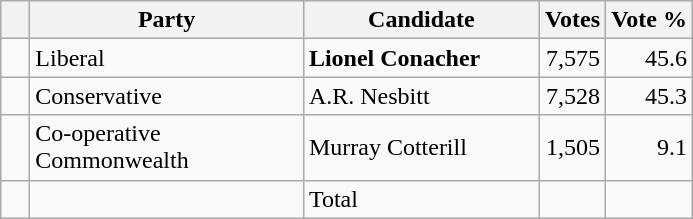<table class="wikitable">
<tr>
<th></th>
<th scope="col" width="175">Party</th>
<th scope="col" width="150">Candidate</th>
<th>Votes</th>
<th>Vote %</th>
</tr>
<tr>
<td>   </td>
<td>Liberal</td>
<td><strong>Lionel Conacher</strong></td>
<td align=right>7,575</td>
<td align=right>45.6</td>
</tr>
<tr>
<td>   </td>
<td>Conservative</td>
<td>A.R. Nesbitt</td>
<td align=right>7,528</td>
<td align=right>45.3</td>
</tr>
<tr>
<td>   </td>
<td>Co-operative Commonwealth</td>
<td>Murray Cotterill</td>
<td align=right>1,505</td>
<td align=right>9.1</td>
</tr>
<tr>
<td></td>
<td></td>
<td>Total</td>
<td align=right></td>
<td></td>
</tr>
</table>
